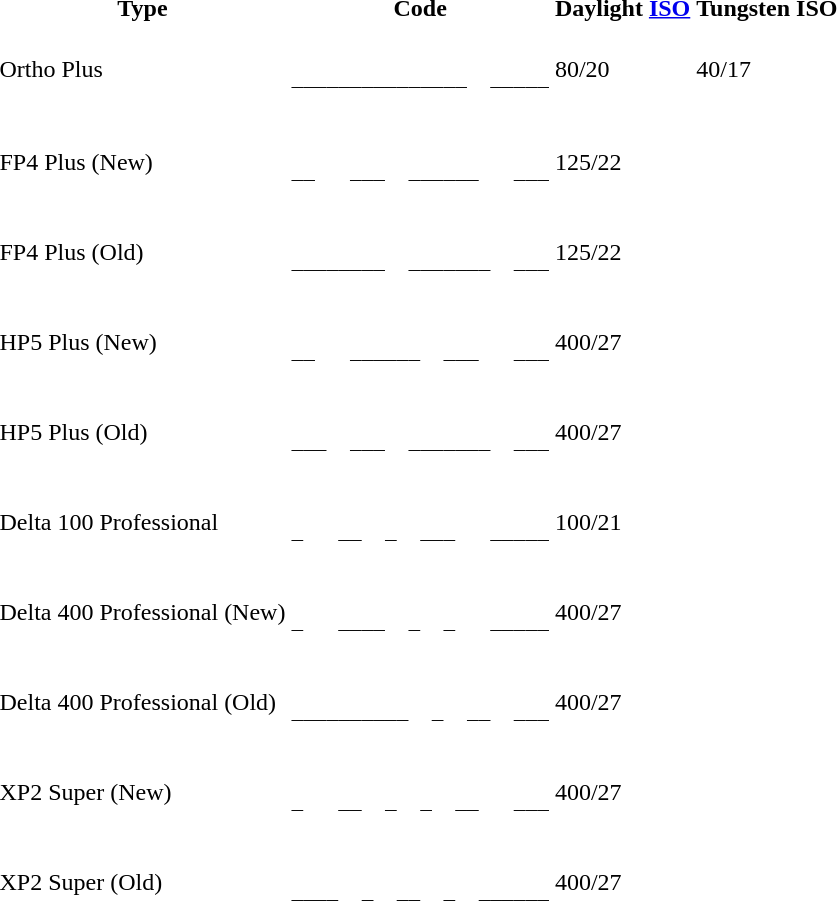<table>
<tr>
<th>Type</th>
<th>Code</th>
<th>Daylight <a href='#'>ISO</a></th>
<th>Tungsten ISO</th>
</tr>
<tr>
<td>Ortho Plus</td>
<td><pre><br>_______________  _____</pre></td>
<td>80/20</td>
<td>40/17</td>
</tr>
<tr>
</tr>
<tr>
<td>FP4 Plus (New)</td>
<td><pre><br>__   ___  ______   ___</pre></td>
<td>125/22</td>
<td></td>
</tr>
<tr>
<td>FP4 Plus (Old)</td>
<td><pre><br>________  _______  ___</pre></td>
<td>125/22</td>
<td></td>
</tr>
<tr>
<td>HP5 Plus (New)</td>
<td><pre><br>__   ______  ___   ___</pre></td>
<td>400/27</td>
<td></td>
</tr>
<tr>
<td>HP5 Plus (Old)</td>
<td><pre><br>___  ___  _______  ___</pre></td>
<td>400/27</td>
<td></td>
</tr>
<tr>
<td>Delta 100 Professional</td>
<td><pre><br>_   __  _  ___   _____</pre></td>
<td>100/21</td>
<td></td>
</tr>
<tr>
<td>Delta 400 Professional (New)</td>
<td><pre><br>_   ____  _  _   _____</pre></td>
<td>400/27</td>
<td></td>
</tr>
<tr>
<td>Delta 400 Professional (Old)</td>
<td><pre><br>__________  _  __  ___</pre></td>
<td>400/27</td>
<td></td>
</tr>
<tr>
<td>XP2 Super (New)</td>
<td><pre><br>_   __  _  _  __   ___</pre></td>
<td>400/27</td>
<td></td>
</tr>
<tr>
<td>XP2 Super (Old)</td>
<td><pre><br>____  _  __  _  ______</pre></td>
<td>400/27</td>
<td></td>
</tr>
</table>
